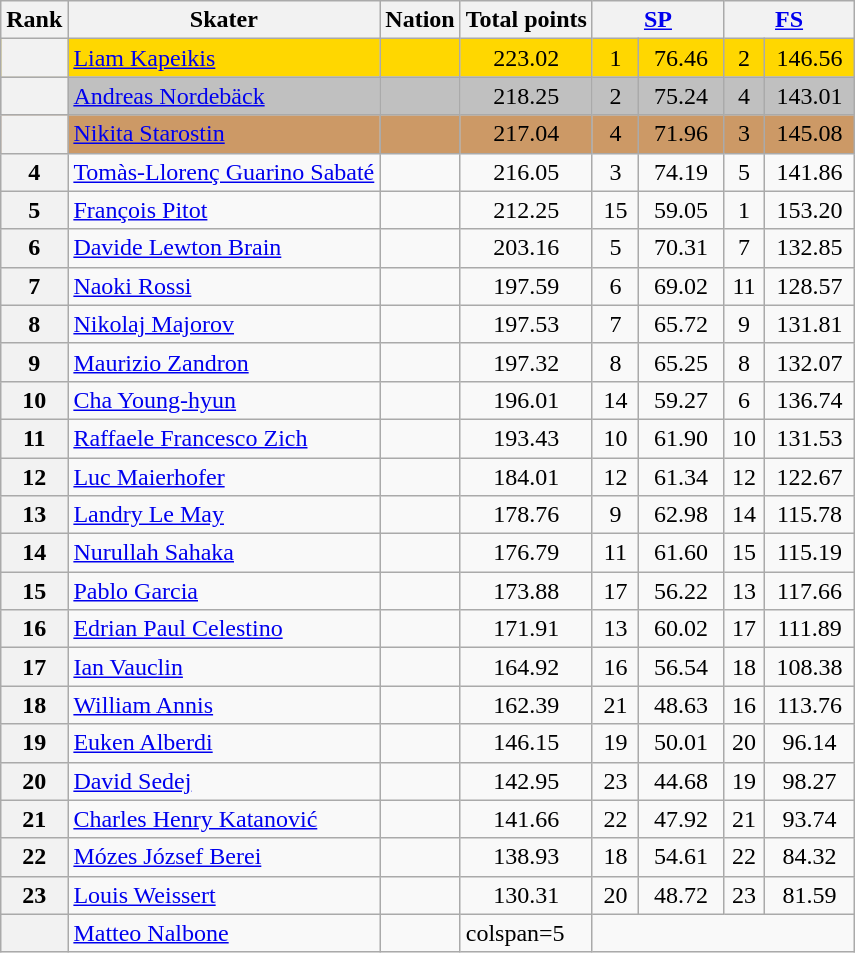<table class="wikitable sortable" style="text-align:left">
<tr>
<th scope="col">Rank</th>
<th scope="col">Skater</th>
<th scope="col">Nation</th>
<th scope="col">Total points</th>
<th scope="col" colspan="2" width="80px"><a href='#'>SP</a></th>
<th scope="col" colspan="2" width="80px"><a href='#'>FS</a></th>
</tr>
<tr bgcolor="gold">
<th scope="row"></th>
<td><a href='#'>Liam Kapeikis</a></td>
<td></td>
<td align="center">223.02</td>
<td align="center">1</td>
<td align="center">76.46</td>
<td align="center">2</td>
<td align="center">146.56</td>
</tr>
<tr bgcolor="silver">
<th scope="row"></th>
<td><a href='#'>Andreas Nordebäck</a></td>
<td></td>
<td align="center">218.25</td>
<td align="center">2</td>
<td align="center">75.24</td>
<td align="center">4</td>
<td align="center">143.01</td>
</tr>
<tr bgcolor="cc9966">
<th scope="row"></th>
<td><a href='#'>Nikita Starostin</a></td>
<td></td>
<td align="center">217.04</td>
<td align="center">4</td>
<td align="center">71.96</td>
<td align="center">3</td>
<td align="center">145.08</td>
</tr>
<tr>
<th scope="row">4</th>
<td><a href='#'>Tomàs-Llorenç Guarino Sabaté</a></td>
<td></td>
<td align="center">216.05</td>
<td align="center">3</td>
<td align="center">74.19</td>
<td align="center">5</td>
<td align="center">141.86</td>
</tr>
<tr>
<th scope="row">5</th>
<td><a href='#'>François Pitot</a></td>
<td></td>
<td align="center">212.25</td>
<td align="center">15</td>
<td align="center">59.05</td>
<td align="center">1</td>
<td align="center">153.20</td>
</tr>
<tr>
<th scope="row">6</th>
<td><a href='#'>Davide Lewton Brain</a></td>
<td></td>
<td align="center">203.16</td>
<td align="center">5</td>
<td align="center">70.31</td>
<td align="center">7</td>
<td align="center">132.85</td>
</tr>
<tr>
<th scope="row">7</th>
<td><a href='#'>Naoki Rossi</a></td>
<td></td>
<td align="center">197.59</td>
<td align="center">6</td>
<td align="center">69.02</td>
<td align="center">11</td>
<td align="center">128.57</td>
</tr>
<tr>
<th scope="row">8</th>
<td><a href='#'>Nikolaj Majorov</a></td>
<td></td>
<td align="center">197.53</td>
<td align="center">7</td>
<td align="center">65.72</td>
<td align="center">9</td>
<td align="center">131.81</td>
</tr>
<tr>
<th scope="row">9</th>
<td><a href='#'>Maurizio Zandron</a></td>
<td></td>
<td align="center">197.32</td>
<td align="center">8</td>
<td align="center">65.25</td>
<td align="center">8</td>
<td align="center">132.07</td>
</tr>
<tr>
<th scope="row">10</th>
<td><a href='#'>Cha Young-hyun</a></td>
<td></td>
<td align="center">196.01</td>
<td align="center">14</td>
<td align="center">59.27</td>
<td align="center">6</td>
<td align="center">136.74</td>
</tr>
<tr>
<th scope="row">11</th>
<td><a href='#'>Raffaele Francesco Zich</a></td>
<td></td>
<td align="center">193.43</td>
<td align="center">10</td>
<td align="center">61.90</td>
<td align="center">10</td>
<td align="center">131.53</td>
</tr>
<tr>
<th scope="row">12</th>
<td><a href='#'>Luc Maierhofer</a></td>
<td></td>
<td align="center">184.01</td>
<td align="center">12</td>
<td align="center">61.34</td>
<td align="center">12</td>
<td align="center">122.67</td>
</tr>
<tr>
<th scope="row">13</th>
<td><a href='#'>Landry Le May</a></td>
<td></td>
<td align="center">178.76</td>
<td align="center">9</td>
<td align="center">62.98</td>
<td align="center">14</td>
<td align="center">115.78</td>
</tr>
<tr>
<th scope="row">14</th>
<td><a href='#'>Nurullah Sahaka</a></td>
<td></td>
<td align="center">176.79</td>
<td align="center">11</td>
<td align="center">61.60</td>
<td align="center">15</td>
<td align="center">115.19</td>
</tr>
<tr>
<th scope="row">15</th>
<td><a href='#'>Pablo Garcia</a></td>
<td></td>
<td align="center">173.88</td>
<td align="center">17</td>
<td align="center">56.22</td>
<td align="center">13</td>
<td align="center">117.66</td>
</tr>
<tr>
<th scope="row">16</th>
<td><a href='#'>Edrian Paul Celestino</a></td>
<td></td>
<td align="center">171.91</td>
<td align="center">13</td>
<td align="center">60.02</td>
<td align="center">17</td>
<td align="center">111.89</td>
</tr>
<tr>
<th scope="row">17</th>
<td><a href='#'>Ian Vauclin</a></td>
<td></td>
<td align="center">164.92</td>
<td align="center">16</td>
<td align="center">56.54</td>
<td align="center">18</td>
<td align="center">108.38</td>
</tr>
<tr>
<th scope="row">18</th>
<td><a href='#'>William Annis</a></td>
<td></td>
<td align="center">162.39</td>
<td align="center">21</td>
<td align="center">48.63</td>
<td align="center">16</td>
<td align="center">113.76</td>
</tr>
<tr>
<th scope="row">19</th>
<td><a href='#'>Euken Alberdi</a></td>
<td></td>
<td align="center">146.15</td>
<td align="center">19</td>
<td align="center">50.01</td>
<td align="center">20</td>
<td align="center">96.14</td>
</tr>
<tr>
<th scope="row">20</th>
<td><a href='#'>David Sedej</a></td>
<td></td>
<td align="center">142.95</td>
<td align="center">23</td>
<td align="center">44.68</td>
<td align="center">19</td>
<td align="center">98.27</td>
</tr>
<tr>
<th scope="row">21</th>
<td><a href='#'>Charles Henry Katanović</a></td>
<td></td>
<td align="center">141.66</td>
<td align="center">22</td>
<td align="center">47.92</td>
<td align="center">21</td>
<td align="center">93.74</td>
</tr>
<tr>
<th scope="row">22</th>
<td><a href='#'>Mózes József Berei</a></td>
<td></td>
<td align="center">138.93</td>
<td align="center">18</td>
<td align="center">54.61</td>
<td align="center">22</td>
<td align="center">84.32</td>
</tr>
<tr>
<th scope="row">23</th>
<td><a href='#'>Louis Weissert</a></td>
<td></td>
<td align="center">130.31</td>
<td align="center">20</td>
<td align="center">48.72</td>
<td align="center">23</td>
<td align="center">81.59</td>
</tr>
<tr>
<th></th>
<td><a href='#'>Matteo Nalbone</a></td>
<td></td>
<td>colspan=5 </td>
</tr>
</table>
